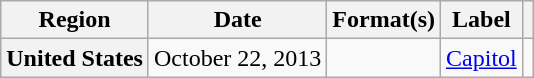<table class="wikitable plainrowheaders">
<tr>
<th scope="col">Region</th>
<th scope="col">Date</th>
<th scope="col">Format(s)</th>
<th scope="col">Label</th>
<th scope="col"></th>
</tr>
<tr>
<th scope="row">United States</th>
<td rowspan="1">October 22, 2013</td>
<td></td>
<td rowspan="1"><a href='#'>Capitol</a></td>
<td align="center"></td>
</tr>
</table>
